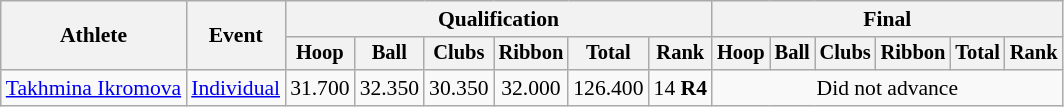<table class=wikitable style="font-size:90%">
<tr>
<th rowspan=2>Athlete</th>
<th rowspan=2>Event</th>
<th colspan=6>Qualification</th>
<th colspan=6>Final</th>
</tr>
<tr style="font-size:95%">
<th>Hoop</th>
<th>Ball</th>
<th>Clubs</th>
<th>Ribbon</th>
<th>Total</th>
<th>Rank</th>
<th>Hoop</th>
<th>Ball</th>
<th>Clubs</th>
<th>Ribbon</th>
<th>Total</th>
<th>Rank</th>
</tr>
<tr align=center>
<td align=left><a href='#'>Takhmina Ikromova</a></td>
<td align=left><a href='#'>Individual</a></td>
<td>31.700</td>
<td>32.350</td>
<td>30.350</td>
<td>32.000</td>
<td>126.400</td>
<td>14 <strong>R4</strong></td>
<td colspan=6>Did not advance</td>
</tr>
</table>
